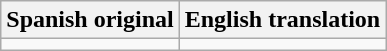<table class="wikitable">
<tr>
<th>Spanish original</th>
<th>English translation</th>
</tr>
<tr style="vertical-align:top; text-align:center; white-space:nowrap;">
<td></td>
<td></td>
</tr>
</table>
